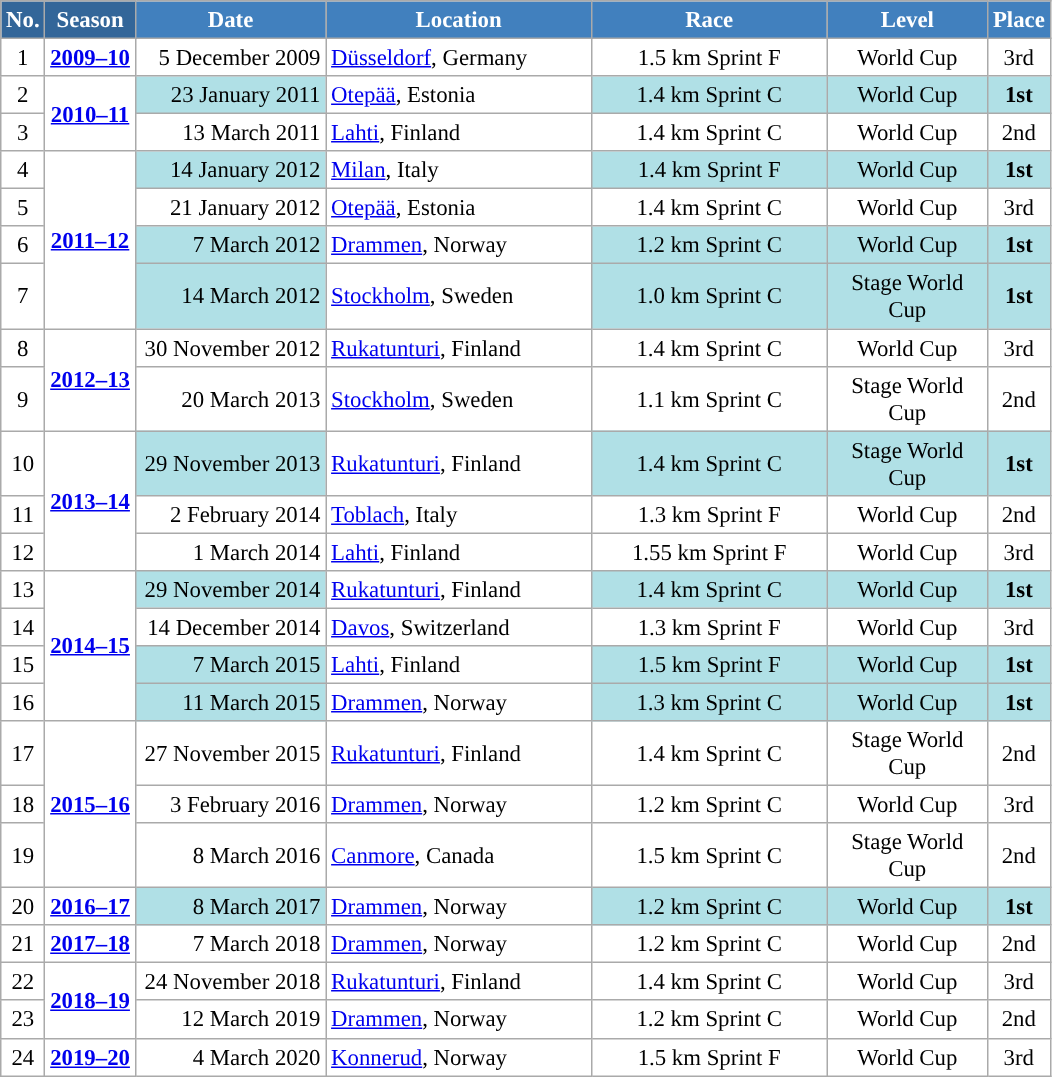<table class="wikitable sortable" style="font-size:95%; text-align:center; border:grey solid 1px; border-collapse:collapse; background:#ffffff;">
<tr style="background:#efefef;">
<th style="background-color:#369; color:white;">No.</th>
<th style="background-color:#369; color:white;">Season</th>
<th style="background-color:#4180be; color:white; width:120px;">Date</th>
<th style="background-color:#4180be; color:white; width:170px;">Location</th>
<th style="background-color:#4180be; color:white; width:150px;">Race</th>
<th style="background-color:#4180be; color:white; width:100px;">Level</th>
<th style="background-color:#4180be; color:white;">Place</th>
</tr>
<tr>
<td align=center>1</td>
<td rowspan=1 align=center><strong><a href='#'>2009–10</a></strong></td>
<td align=right>5 December 2009</td>
<td align=left> <a href='#'>Düsseldorf</a>, Germany</td>
<td>1.5 km Sprint F</td>
<td>World Cup</td>
<td>3rd</td>
</tr>
<tr>
<td align=center>2</td>
<td rowspan=2 align=center><strong><a href='#'>2010–11</a></strong></td>
<td bgcolor="#BOEOE6" align=right>23 January 2011</td>
<td align=left> <a href='#'>Otepää</a>, Estonia</td>
<td bgcolor="#BOEOE6">1.4 km Sprint C</td>
<td bgcolor="#BOEOE6">World Cup</td>
<td bgcolor="#BOEOE6"><strong>1st</strong></td>
</tr>
<tr>
<td align=center>3</td>
<td align=right>13 March 2011</td>
<td align=left> <a href='#'>Lahti</a>, Finland</td>
<td>1.4 km Sprint C</td>
<td>World Cup</td>
<td>2nd</td>
</tr>
<tr>
<td align=center>4</td>
<td rowspan=4 align=center><strong><a href='#'>2011–12</a></strong></td>
<td bgcolor="#BOEOE6" align=right>14 January 2012</td>
<td align=left> <a href='#'>Milan</a>, Italy</td>
<td bgcolor="#BOEOE6">1.4 km Sprint F</td>
<td bgcolor="#BOEOE6">World Cup</td>
<td bgcolor="#BOEOE6"><strong>1st</strong></td>
</tr>
<tr>
<td align=center>5</td>
<td align=right>21 January 2012</td>
<td align=left> <a href='#'>Otepää</a>, Estonia</td>
<td>1.4 km Sprint C</td>
<td>World Cup</td>
<td>3rd</td>
</tr>
<tr>
<td align=center>6</td>
<td bgcolor="#BOEOE6" align=right>7 March 2012</td>
<td align=left> <a href='#'>Drammen</a>, Norway</td>
<td bgcolor="#BOEOE6">1.2 km Sprint C</td>
<td bgcolor="#BOEOE6">World Cup</td>
<td bgcolor="#BOEOE6"><strong>1st</strong></td>
</tr>
<tr>
<td align=center>7</td>
<td bgcolor="#BOEOE6" align=right>14 March 2012</td>
<td align=left> <a href='#'>Stockholm</a>, Sweden</td>
<td bgcolor="#BOEOE6">1.0 km Sprint C</td>
<td bgcolor="#BOEOE6">Stage World Cup</td>
<td bgcolor="#BOEOE6"><strong>1st</strong></td>
</tr>
<tr>
<td align=center>8</td>
<td rowspan=2 align=center><strong><a href='#'>2012–13</a></strong></td>
<td align=right>30 November 2012</td>
<td align=left> <a href='#'>Rukatunturi</a>, Finland</td>
<td>1.4 km Sprint C</td>
<td>World Cup</td>
<td>3rd</td>
</tr>
<tr>
<td align=center>9</td>
<td align=right>20 March 2013</td>
<td align=left> <a href='#'>Stockholm</a>, Sweden</td>
<td>1.1 km Sprint C</td>
<td>Stage World Cup</td>
<td>2nd</td>
</tr>
<tr>
<td align=center>10</td>
<td rowspan=3 align=center><strong><a href='#'>2013–14</a></strong></td>
<td bgcolor="#BOEOE6" align=right>29 November 2013</td>
<td align=left> <a href='#'>Rukatunturi</a>, Finland</td>
<td bgcolor="#BOEOE6">1.4 km Sprint C</td>
<td bgcolor="#BOEOE6">Stage World Cup</td>
<td bgcolor="#BOEOE6"><strong>1st</strong></td>
</tr>
<tr>
<td align=center>11</td>
<td align=right>2 February 2014</td>
<td align=left> <a href='#'>Toblach</a>, Italy</td>
<td>1.3 km Sprint F</td>
<td>World Cup</td>
<td>2nd</td>
</tr>
<tr>
<td align=center>12</td>
<td align=right>1 March 2014</td>
<td align=left> <a href='#'>Lahti</a>, Finland</td>
<td>1.55 km Sprint F</td>
<td>World Cup</td>
<td>3rd</td>
</tr>
<tr>
<td align=center>13</td>
<td rowspan=4 align=center><strong><a href='#'>2014–15</a></strong></td>
<td bgcolor="#BOEOE6" align=right>29 November 2014</td>
<td align=left> <a href='#'>Rukatunturi</a>, Finland</td>
<td bgcolor="#BOEOE6">1.4 km Sprint C</td>
<td bgcolor="#BOEOE6">World Cup</td>
<td bgcolor="#BOEOE6"><strong>1st</strong></td>
</tr>
<tr>
<td align=center>14</td>
<td align=right>14 December 2014</td>
<td align=left> <a href='#'>Davos</a>, Switzerland</td>
<td>1.3 km Sprint F</td>
<td>World Cup</td>
<td>3rd</td>
</tr>
<tr>
<td align=center>15</td>
<td bgcolor="#BOEOE6" align=right>7 March 2015</td>
<td align=left> <a href='#'>Lahti</a>, Finland</td>
<td bgcolor="#BOEOE6">1.5 km Sprint F</td>
<td bgcolor="#BOEOE6">World Cup</td>
<td bgcolor="#BOEOE6"><strong>1st</strong></td>
</tr>
<tr>
<td align=center>16</td>
<td bgcolor="#BOEOE6" align=right>11 March 2015</td>
<td align=left> <a href='#'>Drammen</a>, Norway</td>
<td bgcolor="#BOEOE6">1.3 km Sprint C</td>
<td bgcolor="#BOEOE6">World Cup</td>
<td bgcolor="#BOEOE6"><strong>1st</strong></td>
</tr>
<tr>
<td align=center>17</td>
<td rowspan=3 align=center><strong><a href='#'>2015–16</a></strong></td>
<td align=right>27 November 2015</td>
<td align=left> <a href='#'>Rukatunturi</a>, Finland</td>
<td>1.4 km Sprint C</td>
<td>Stage World Cup</td>
<td>2nd</td>
</tr>
<tr>
<td align=center>18</td>
<td align=right>3 February 2016</td>
<td align=left> <a href='#'>Drammen</a>, Norway</td>
<td>1.2 km Sprint C</td>
<td>World Cup</td>
<td>3rd</td>
</tr>
<tr>
<td align=center>19</td>
<td align=right>8 March 2016</td>
<td align=left> <a href='#'>Canmore</a>, Canada</td>
<td>1.5 km Sprint C</td>
<td>Stage World Cup</td>
<td>2nd</td>
</tr>
<tr>
<td align=center>20</td>
<td rowspan=1 align=center><strong><a href='#'>2016–17</a></strong></td>
<td bgcolor="#BOEOE6" align=right>8 March 2017</td>
<td align=left> <a href='#'>Drammen</a>, Norway</td>
<td bgcolor="#BOEOE6">1.2 km Sprint C</td>
<td bgcolor="#BOEOE6">World Cup</td>
<td bgcolor="#BOEOE6"><strong>1st</strong></td>
</tr>
<tr>
<td align=center>21</td>
<td rowspan=1 align=center><strong><a href='#'>2017–18</a></strong></td>
<td align=right>7 March 2018</td>
<td align=left> <a href='#'>Drammen</a>, Norway</td>
<td>1.2 km Sprint C</td>
<td>World Cup</td>
<td>2nd</td>
</tr>
<tr>
<td align=center>22</td>
<td rowspan=2 align=center><strong><a href='#'>2018–19</a></strong></td>
<td align=right>24 November 2018</td>
<td align=left> <a href='#'>Rukatunturi</a>, Finland</td>
<td>1.4 km Sprint C</td>
<td>World Cup</td>
<td>3rd</td>
</tr>
<tr>
<td align=center>23</td>
<td align=right>12 March 2019</td>
<td align=left> <a href='#'>Drammen</a>, Norway</td>
<td>1.2 km Sprint C</td>
<td>World Cup</td>
<td>2nd</td>
</tr>
<tr>
<td align=center>24</td>
<td rowspan=1 align=center><strong><a href='#'>2019–20</a></strong></td>
<td align=right>4 March 2020</td>
<td align=left> <a href='#'>Konnerud</a>, Norway</td>
<td>1.5 km Sprint F</td>
<td>World Cup</td>
<td>3rd</td>
</tr>
</table>
